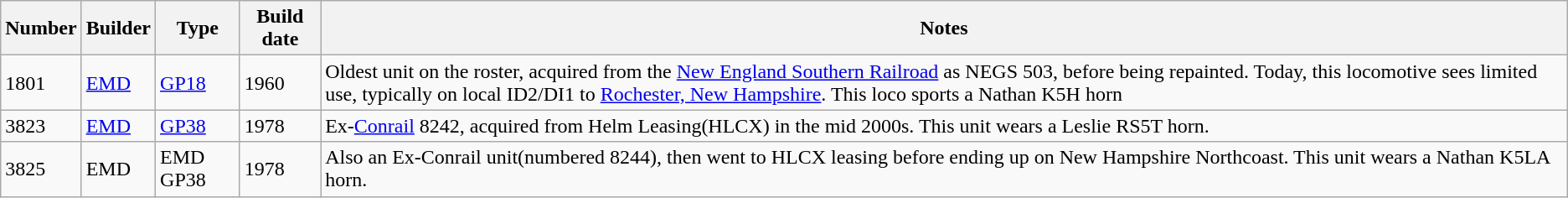<table class="wikitable">
<tr>
<th>Number</th>
<th>Builder</th>
<th>Type</th>
<th>Build date</th>
<th>Notes</th>
</tr>
<tr>
<td>1801</td>
<td><a href='#'>EMD</a></td>
<td><a href='#'>GP18</a></td>
<td>1960</td>
<td>Oldest unit on the roster, acquired from the <a href='#'>New England Southern Railroad</a> as NEGS 503, before being repainted. Today, this locomotive sees limited use, typically on local ID2/DI1 to <a href='#'>Rochester, New Hampshire</a>. This loco sports a Nathan K5H horn</td>
</tr>
<tr>
<td>3823</td>
<td><a href='#'>EMD</a></td>
<td><a href='#'>GP38</a></td>
<td>1978</td>
<td>Ex-<a href='#'>Conrail</a> 8242, acquired from Helm Leasing(HLCX) in the mid 2000s. This unit wears a Leslie RS5T horn.</td>
</tr>
<tr>
<td>3825</td>
<td Electro-Motive Diesel>EMD</td>
<td>EMD GP38</td>
<td>1978</td>
<td>Also an Ex-Conrail unit(numbered 8244), then went to HLCX leasing before ending up on New Hampshire Northcoast. This unit wears a Nathan K5LA horn.</td>
</tr>
</table>
